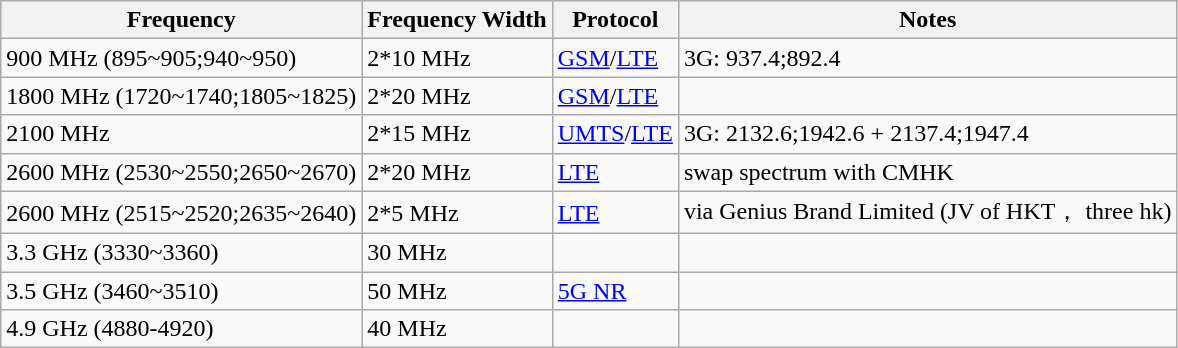<table class="wikitable sortable">
<tr>
<th>Frequency</th>
<th>Frequency Width</th>
<th>Protocol</th>
<th>Notes</th>
</tr>
<tr>
<td>900 MHz (895~905;940~950)</td>
<td>2*10 MHz</td>
<td><a href='#'>GSM</a>/<a href='#'>LTE</a></td>
<td>3G: 937.4;892.4</td>
</tr>
<tr>
<td>1800 MHz (1720~1740;1805~1825)</td>
<td>2*20 MHz</td>
<td><a href='#'>GSM</a>/<a href='#'>LTE</a></td>
<td></td>
</tr>
<tr>
<td>2100 MHz</td>
<td>2*15 MHz</td>
<td><a href='#'>UMTS</a>/<a href='#'>LTE</a></td>
<td>3G: 2132.6;1942.6 + 2137.4;1947.4</td>
</tr>
<tr>
<td>2600 MHz (2530~2550;2650~2670)</td>
<td>2*20 MHz</td>
<td><a href='#'>LTE</a></td>
<td>swap spectrum with CMHK </td>
</tr>
<tr>
<td>2600 MHz (2515~2520;2635~2640)</td>
<td>2*5 MHz</td>
<td><a href='#'>LTE</a></td>
<td>via Genius Brand Limited (JV of HKT， three hk)</td>
</tr>
<tr>
<td>3.3 GHz (3330~3360)</td>
<td>30 MHz</td>
<td></td>
<td></td>
</tr>
<tr>
<td>3.5 GHz (3460~3510)</td>
<td>50 MHz</td>
<td><a href='#'>5G NR</a></td>
<td></td>
</tr>
<tr>
<td>4.9 GHz (4880-4920)</td>
<td>40 MHz</td>
<td></td>
<td></td>
</tr>
</table>
